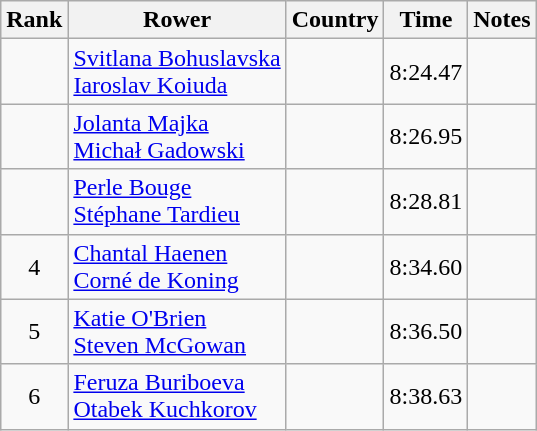<table class="wikitable" style="text-align:center">
<tr>
<th>Rank</th>
<th>Rower</th>
<th>Country</th>
<th>Time</th>
<th>Notes</th>
</tr>
<tr>
<td></td>
<td align="left"><a href='#'>Svitlana Bohuslavska</a><br><a href='#'>Iaroslav Koiuda</a></td>
<td align="left"></td>
<td>8:24.47</td>
<td></td>
</tr>
<tr>
<td></td>
<td align="left"><a href='#'>Jolanta Majka</a><br><a href='#'>Michał Gadowski</a></td>
<td align="left"></td>
<td>8:26.95</td>
<td></td>
</tr>
<tr>
<td></td>
<td align="left"><a href='#'>Perle Bouge</a><br><a href='#'>Stéphane Tardieu</a></td>
<td align="left"></td>
<td>8:28.81</td>
<td></td>
</tr>
<tr>
<td>4</td>
<td align="left"><a href='#'>Chantal Haenen</a><br><a href='#'>Corné de Koning</a></td>
<td align="left"></td>
<td>8:34.60</td>
<td></td>
</tr>
<tr>
<td>5</td>
<td align="left"><a href='#'>Katie O'Brien</a><br><a href='#'>Steven McGowan</a></td>
<td align="left"></td>
<td>8:36.50</td>
<td></td>
</tr>
<tr>
<td>6</td>
<td align="left"><a href='#'>Feruza Buriboeva</a><br><a href='#'>Otabek Kuchkorov</a></td>
<td align="left"></td>
<td>8:38.63</td>
<td></td>
</tr>
</table>
